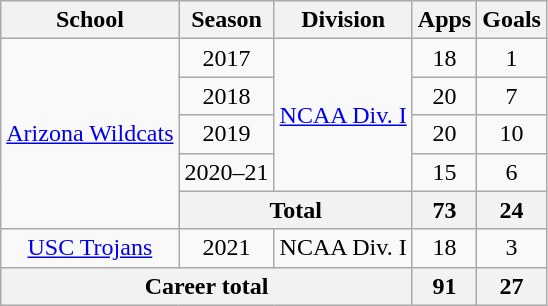<table class="wikitable" style="text-align: center;">
<tr>
<th>School</th>
<th>Season</th>
<th>Division</th>
<th>Apps</th>
<th>Goals</th>
</tr>
<tr>
<td rowspan="5"><a href='#'>Arizona Wildcats</a></td>
<td>2017</td>
<td rowspan="4"><a href='#'>NCAA Div. I</a></td>
<td>18</td>
<td>1</td>
</tr>
<tr>
<td>2018</td>
<td>20</td>
<td>7</td>
</tr>
<tr>
<td>2019</td>
<td>20</td>
<td>10</td>
</tr>
<tr>
<td>2020–21</td>
<td>15</td>
<td>6</td>
</tr>
<tr>
<th colspan="2">Total</th>
<th>73</th>
<th>24</th>
</tr>
<tr>
<td><a href='#'>USC Trojans</a></td>
<td>2021</td>
<td>NCAA Div. I</td>
<td>18</td>
<td>3</td>
</tr>
<tr>
<th colspan="3">Career total</th>
<th>91</th>
<th>27</th>
</tr>
</table>
